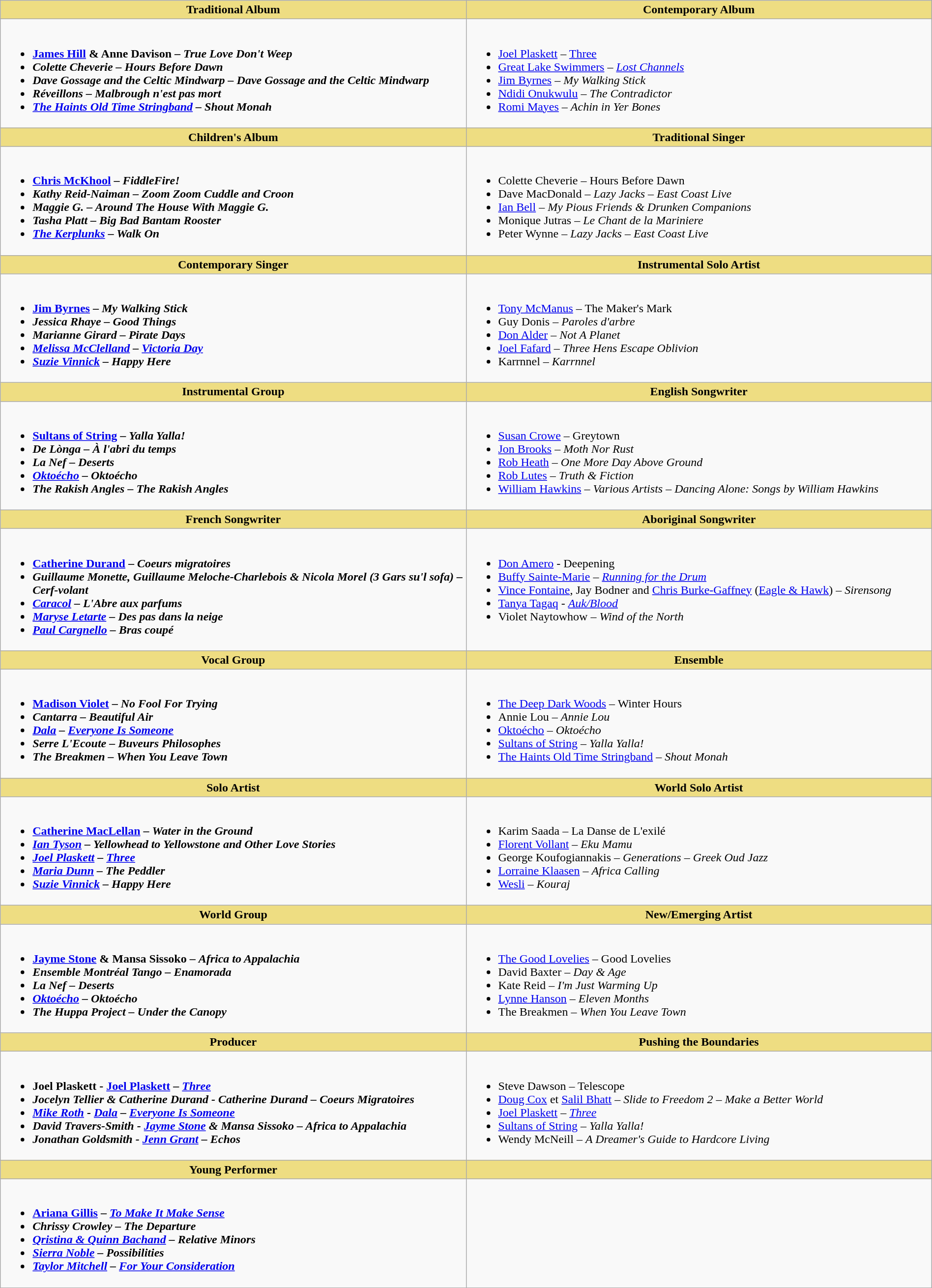<table class=wikitable width="100%">
<tr>
<th style="background:#EEDD82; width:50%">Traditional Album</th>
<th style="background:#EEDD82; width:50%">Contemporary Album</th>
</tr>
<tr>
<td valign="top"><br><ul><li> <strong><a href='#'>James Hill</a> & Anne Davison – <em>True Love Don't Weep<strong><em></li><li>Colette Cheverie – </em>Hours Before Dawn<em></li><li>Dave Gossage and the Celtic Mindwarp – </em>Dave Gossage and the Celtic Mindwarp<em></li><li>Réveillons – </em>Malbrough n'est pas mort<em></li><li><a href='#'>The Haints Old Time Stringband</a> – </em>Shout Monah<em></li></ul></td>
<td valign="top"><br><ul><li> </strong><a href='#'>Joel Plaskett</a> – </em><a href='#'>Three</a></em></strong></li><li><a href='#'>Great Lake Swimmers</a> – <em><a href='#'>Lost Channels</a></em></li><li><a href='#'>Jim Byrnes</a> – <em>My Walking Stick</em></li><li><a href='#'>Ndidi Onukwulu</a> – <em>The Contradictor</em></li><li><a href='#'>Romi Mayes</a> – <em>Achin in Yer Bones</em></li></ul></td>
</tr>
<tr>
<th style="background:#EEDD82; width:50%">Children's Album</th>
<th style="background:#EEDD82; width:50%">Traditional Singer</th>
</tr>
<tr>
<td valign="top"><br><ul><li> <strong><a href='#'>Chris McKhool</a> – <em>FiddleFire!<strong><em></li><li>Kathy Reid-Naiman – </em>Zoom Zoom Cuddle and Croon<em></li><li>Maggie G. – </em>Around The House With Maggie G.<em></li><li>Tasha Platt – </em>Big Bad Bantam Rooster<em></li><li><a href='#'>The Kerplunks</a> – </em>Walk On<em></li></ul></td>
<td valign="top"><br><ul><li> </strong>Colette Cheverie – </em>Hours Before Dawn</em></strong></li><li>Dave MacDonald – <em>Lazy Jacks – East Coast Live</em></li><li><a href='#'>Ian Bell</a> – <em>My Pious Friends & Drunken Companions</em></li><li>Monique Jutras – <em>Le Chant de la Mariniere</em></li><li>Peter Wynne – <em>Lazy Jacks – East Coast Live</em></li></ul></td>
</tr>
<tr>
<th style="background:#EEDD82; width:50%">Contemporary Singer</th>
<th style="background:#EEDD82; width:50%">Instrumental Solo Artist</th>
</tr>
<tr>
<td valign="top"><br><ul><li> <strong><a href='#'>Jim Byrnes</a> – <em>My Walking Stick<strong><em></li><li>Jessica Rhaye – </em>Good Things<em></li><li>Marianne Girard – </em>Pirate Days<em></li><li><a href='#'>Melissa McClelland</a> – </em><a href='#'>Victoria Day</a><em></li><li><a href='#'>Suzie Vinnick</a> – </em>Happy Here<em></li></ul></td>
<td valign="top"><br><ul><li> </strong><a href='#'>Tony McManus</a> – </em>The Maker's Mark</em></strong></li><li>Guy Donis – <em>Paroles d'arbre</em></li><li><a href='#'>Don Alder</a> – <em>Not A Planet</em></li><li><a href='#'>Joel Fafard</a> – <em>Three Hens Escape Oblivion</em></li><li>Karrnnel – <em>Karrnnel</em></li></ul></td>
</tr>
<tr>
<th style="background:#EEDD82; width:50%">Instrumental Group</th>
<th style="background:#EEDD82; width:50%">English Songwriter</th>
</tr>
<tr>
<td valign="top"><br><ul><li> <strong><a href='#'>Sultans of String</a> – <em>Yalla Yalla!<strong><em></li><li>De Lònga – </em>À l'abri du temps<em></li><li>La Nef – </em>Deserts<em></li><li><a href='#'>Oktoécho</a> – </em>Oktoécho<em></li><li>The Rakish Angles – </em>The Rakish Angles<em></li></ul></td>
<td valign="top"><br><ul><li> </strong><a href='#'>Susan Crowe</a> – </em>Greytown</em></strong></li><li><a href='#'>Jon Brooks</a> – <em>Moth Nor Rust</em></li><li><a href='#'>Rob Heath</a> – <em>One More Day Above Ground</em></li><li><a href='#'>Rob Lutes</a> – <em>Truth & Fiction</em></li><li><a href='#'>William Hawkins</a> – <em>Various Artists – Dancing Alone: Songs by William Hawkins</em></li></ul></td>
</tr>
<tr>
<th style="background:#EEDD82; width:50%">French Songwriter</th>
<th style="background:#EEDD82; width:50%">Aboriginal Songwriter</th>
</tr>
<tr>
<td valign="top"><br><ul><li> <strong><a href='#'>Catherine Durand</a> – <em>Coeurs migratoires<strong><em></li><li>Guillaume Monette, Guillaume Meloche-Charlebois & Nicola Morel (3 Gars su'l sofa) – </em>Cerf-volant<em></li><li><a href='#'>Caracol</a> – </em>L'Abre aux parfums<em></li><li><a href='#'>Maryse Letarte</a> – </em>Des pas dans la neige<em></li><li><a href='#'>Paul Cargnello</a> – </em>Bras coupé<em></li></ul></td>
<td valign="top"><br><ul><li> </strong><a href='#'>Don Amero</a> - </em>Deepening</em></strong></li><li><a href='#'>Buffy Sainte-Marie</a> – <em><a href='#'>Running for the Drum</a></em></li><li><a href='#'>Vince Fontaine</a>, Jay Bodner and <a href='#'>Chris Burke-Gaffney</a> (<a href='#'>Eagle & Hawk</a>) – <em>Sirensong</em></li><li><a href='#'>Tanya Tagaq</a> - <em><a href='#'>Auk/Blood</a></em></li><li>Violet Naytowhow – <em>Wind of the North</em></li></ul></td>
</tr>
<tr>
<th style="background:#EEDD82; width:50%">Vocal Group</th>
<th style="background:#EEDD82; width:50%">Ensemble</th>
</tr>
<tr>
<td valign="top"><br><ul><li> <strong><a href='#'>Madison Violet</a> – <em>No Fool For Trying<strong><em></li><li>Cantarra – </em>Beautiful Air<em></li><li><a href='#'>Dala</a> – </em><a href='#'>Everyone Is Someone</a><em></li><li>Serre L'Ecoute – </em>Buveurs Philosophes<em></li><li>The Breakmen – </em>When You Leave Town<em></li></ul></td>
<td valign="top"><br><ul><li> </strong><a href='#'>The Deep Dark Woods</a> – </em>Winter Hours</em></strong></li><li>Annie Lou – <em>Annie Lou</em></li><li><a href='#'>Oktoécho</a> – <em>Oktoécho</em></li><li><a href='#'>Sultans of String</a> – <em>Yalla Yalla!</em></li><li><a href='#'>The Haints Old Time Stringband</a> – <em>Shout Monah</em></li></ul></td>
</tr>
<tr>
<th style="background:#EEDD82; width:50%">Solo Artist</th>
<th style="background:#EEDD82; width:50%">World Solo Artist</th>
</tr>
<tr>
<td valign="top"><br><ul><li> <strong><a href='#'>Catherine MacLellan</a> – <em>Water in the Ground<strong><em></li><li><a href='#'>Ian Tyson</a> – </em>Yellowhead to Yellowstone and Other Love Stories<em></li><li><a href='#'>Joel Plaskett</a> – </em><a href='#'>Three</a><em></li><li><a href='#'>Maria Dunn</a> – </em>The Peddler<em></li><li><a href='#'>Suzie Vinnick</a> – </em>Happy Here<em></li></ul></td>
<td valign="top"><br><ul><li> </strong>Karim Saada – </em>La Danse de L'exilé</em></strong></li><li><a href='#'>Florent Vollant</a> – <em>Eku Mamu</em></li><li>George Koufogiannakis – <em>Generations – Greek Oud Jazz</em></li><li><a href='#'>Lorraine Klaasen</a> – <em>Africa Calling</em></li><li><a href='#'>Wesli</a> – <em>Kouraj</em></li></ul></td>
</tr>
<tr>
<th style="background:#EEDD82; width:50%">World Group</th>
<th style="background:#EEDD82; width:50%">New/Emerging Artist</th>
</tr>
<tr>
<td valign="top"><br><ul><li> <strong><a href='#'>Jayme Stone</a> & Mansa Sissoko – <em>Africa to Appalachia<strong><em></li><li>Ensemble Montréal Tango – </em>Enamorada<em></li><li>La Nef – </em>Deserts<em></li><li><a href='#'>Oktoécho</a> – </em>Oktoécho<em></li><li>The Huppa Project – </em>Under the Canopy<em></li></ul></td>
<td valign="top"><br><ul><li> </strong><a href='#'>The Good Lovelies</a> – </em>Good Lovelies</em></strong></li><li>David Baxter – <em>Day & Age</em></li><li>Kate Reid – <em>I'm Just Warming Up</em></li><li><a href='#'>Lynne Hanson</a> – <em>Eleven Months</em></li><li>The Breakmen – <em>When You Leave Town</em></li></ul></td>
</tr>
<tr>
<th style="background:#EEDD82; width:50%">Producer</th>
<th style="background:#EEDD82; width:50%">Pushing the Boundaries</th>
</tr>
<tr>
<td valign="top"><br><ul><li> <strong>Joel Plaskett - <a href='#'>Joel Plaskett</a> – <em><a href='#'>Three</a><strong><em></li><li>Jocelyn Tellier & Catherine Durand - Catherine Durand – </em>Coeurs Migratoires<em></li><li><a href='#'>Mike Roth</a> - <a href='#'>Dala</a> – </em><a href='#'>Everyone Is Someone</a><em></li><li>David Travers-Smith - <a href='#'>Jayme Stone</a> & Mansa Sissoko – </em>Africa to Appalachia<em></li><li>Jonathan Goldsmith - <a href='#'>Jenn Grant</a> – </em>Echos<em></li></ul></td>
<td valign="top"><br><ul><li> </strong>Steve Dawson – </em>Telescope</em></strong></li><li><a href='#'>Doug Cox</a> et <a href='#'>Salil Bhatt</a> – <em>Slide to Freedom 2 – Make a Better World</em></li><li><a href='#'>Joel Plaskett</a> – <em><a href='#'>Three</a></em></li><li><a href='#'>Sultans of String</a> – <em>Yalla Yalla!</em></li><li>Wendy McNeill – <em>A Dreamer's Guide to Hardcore Living</em></li></ul></td>
</tr>
<tr>
<th style="background:#EEDD82; width:50%">Young Performer</th>
<th style="background:#EEDD82; width:50%"></th>
</tr>
<tr>
<td valign="top"><br><ul><li> <strong><a href='#'>Ariana Gillis</a> – <em><a href='#'>To Make It Make Sense</a><strong><em></li><li>Chrissy Crowley – </em>The Departure<em></li><li><a href='#'>Qristina & Quinn Bachand</a> – </em>Relative Minors<em></li><li><a href='#'>Sierra Noble</a> – </em>Possibilities<em></li><li><a href='#'>Taylor Mitchell</a> – </em><a href='#'>For Your Consideration</a><em></li></ul></td>
<td valign="top"></td>
</tr>
</table>
